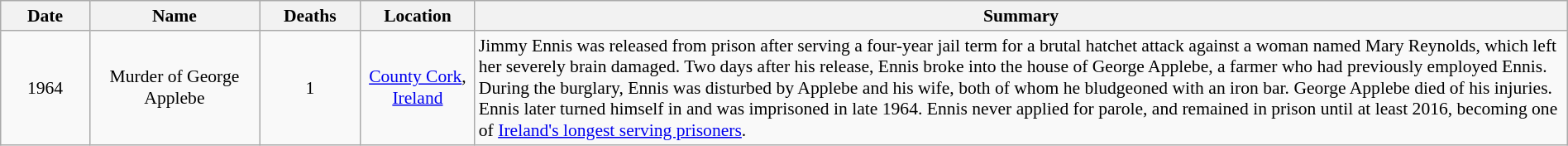<table class="sortable wikitable" width="100%" style="text-align:center; font-size:90%;">
<tr>
<th width="65px">Date</th>
<th width="130px">Name</th>
<th width="75px">Deaths</th>
<th width="85px">Location</th>
<th>Summary</th>
</tr>
<tr>
<td>1964</td>
<td>Murder of George Applebe</td>
<td>1</td>
<td><a href='#'>County Cork</a>, <a href='#'>Ireland</a></td>
<td align=left>Jimmy Ennis was released from prison after serving a four-year jail term for a brutal hatchet attack against a woman named Mary Reynolds, which left her severely brain damaged. Two days after his release, Ennis broke into the house of George Applebe, a farmer who had previously employed Ennis. During the burglary, Ennis was disturbed by Applebe and his wife, both of whom he bludgeoned with an iron bar. George Applebe died of his injuries. Ennis later turned himself in and was imprisoned in late 1964. Ennis never applied for parole, and remained in prison until at least 2016, becoming one of <a href='#'>Ireland's longest serving prisoners</a>.</td>
</tr>
</table>
